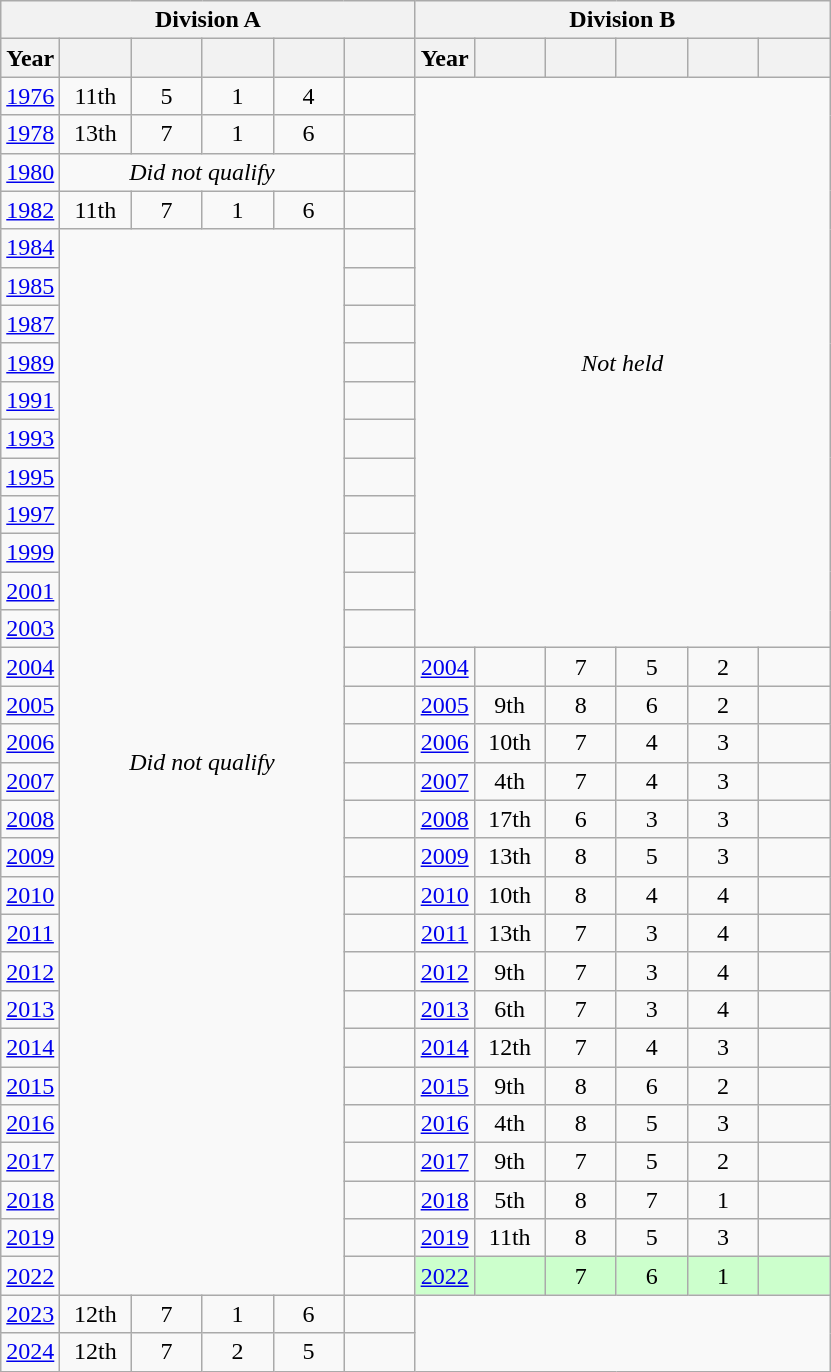<table class="wikitable" style="text-align: center;">
<tr>
<th colspan=6>Division A</th>
<th colspan=6>Division B</th>
</tr>
<tr>
<th>Year</th>
<th width=40></th>
<th width=40></th>
<th width=40></th>
<th width=40></th>
<th width=40></th>
<th>Year</th>
<th width=40></th>
<th width=40></th>
<th width=40></th>
<th width=40></th>
<th width=40></th>
</tr>
<tr>
<td> <a href='#'>1976</a></td>
<td>11th</td>
<td>5</td>
<td>1</td>
<td>4</td>
<td></td>
<td colspan=6 rowspan=15><em>Not held</em></td>
</tr>
<tr>
<td> <a href='#'>1978</a></td>
<td>13th</td>
<td>7</td>
<td>1</td>
<td>6</td>
<td></td>
</tr>
<tr>
<td> <a href='#'>1980</a></td>
<td colspan=4><em>Did not qualify</em></td>
<td></td>
</tr>
<tr>
<td> <a href='#'>1982</a></td>
<td>11th</td>
<td>7</td>
<td>1</td>
<td>6</td>
<td></td>
</tr>
<tr>
<td> <a href='#'>1984</a></td>
<td colspan=4 rowspan=28><em>Did not qualify</em></td>
<td></td>
</tr>
<tr>
<td> <a href='#'>1985</a></td>
<td></td>
</tr>
<tr>
<td> <a href='#'>1987</a></td>
<td></td>
</tr>
<tr>
<td> <a href='#'>1989</a></td>
<td></td>
</tr>
<tr>
<td> <a href='#'>1991</a></td>
<td></td>
</tr>
<tr>
<td> <a href='#'>1993</a></td>
<td></td>
</tr>
<tr>
<td> <a href='#'>1995</a></td>
<td></td>
</tr>
<tr>
<td> <a href='#'>1997</a></td>
<td></td>
</tr>
<tr>
<td> <a href='#'>1999</a></td>
<td></td>
</tr>
<tr>
<td> <a href='#'>2001</a></td>
<td></td>
</tr>
<tr>
<td> <a href='#'>2003</a></td>
<td></td>
</tr>
<tr>
<td> <a href='#'>2004</a></td>
<td></td>
<td> <a href='#'>2004</a></td>
<td></td>
<td>7</td>
<td>5</td>
<td>2</td>
<td></td>
</tr>
<tr>
<td> <a href='#'>2005</a></td>
<td></td>
<td> <a href='#'>2005</a></td>
<td>9th</td>
<td>8</td>
<td>6</td>
<td>2</td>
<td></td>
</tr>
<tr>
<td> <a href='#'>2006</a></td>
<td></td>
<td> <a href='#'>2006</a></td>
<td>10th</td>
<td>7</td>
<td>4</td>
<td>3</td>
<td></td>
</tr>
<tr>
<td> <a href='#'>2007</a></td>
<td></td>
<td> <a href='#'>2007</a></td>
<td>4th</td>
<td>7</td>
<td>4</td>
<td>3</td>
<td></td>
</tr>
<tr>
<td> <a href='#'>2008</a></td>
<td></td>
<td> <a href='#'>2008</a></td>
<td>17th</td>
<td>6</td>
<td>3</td>
<td>3</td>
<td></td>
</tr>
<tr>
<td> <a href='#'>2009</a></td>
<td></td>
<td> <a href='#'>2009</a></td>
<td>13th</td>
<td>8</td>
<td>5</td>
<td>3</td>
<td></td>
</tr>
<tr>
<td> <a href='#'>2010</a></td>
<td></td>
<td> <a href='#'>2010</a></td>
<td>10th</td>
<td>8</td>
<td>4</td>
<td>4</td>
<td></td>
</tr>
<tr>
<td> <a href='#'>2011</a></td>
<td></td>
<td> <a href='#'>2011</a></td>
<td>13th</td>
<td>7</td>
<td>3</td>
<td>4</td>
<td></td>
</tr>
<tr>
<td> <a href='#'>2012</a></td>
<td></td>
<td> <a href='#'>2012</a></td>
<td>9th</td>
<td>7</td>
<td>3</td>
<td>4</td>
<td></td>
</tr>
<tr>
<td> <a href='#'>2013</a></td>
<td></td>
<td> <a href='#'>2013</a></td>
<td>6th</td>
<td>7</td>
<td>3</td>
<td>4</td>
<td></td>
</tr>
<tr>
<td> <a href='#'>2014</a></td>
<td></td>
<td> <a href='#'>2014</a></td>
<td>12th</td>
<td>7</td>
<td>4</td>
<td>3</td>
<td></td>
</tr>
<tr>
<td> <a href='#'>2015</a></td>
<td></td>
<td> <a href='#'>2015</a></td>
<td>9th</td>
<td>8</td>
<td>6</td>
<td>2</td>
<td></td>
</tr>
<tr>
<td> <a href='#'>2016</a></td>
<td></td>
<td> <a href='#'>2016</a></td>
<td>4th</td>
<td>8</td>
<td>5</td>
<td>3</td>
<td></td>
</tr>
<tr>
<td> <a href='#'>2017</a></td>
<td></td>
<td> <a href='#'>2017</a></td>
<td>9th</td>
<td>7</td>
<td>5</td>
<td>2</td>
<td></td>
</tr>
<tr>
<td> <a href='#'>2018</a></td>
<td></td>
<td> <a href='#'>2018</a></td>
<td>5th</td>
<td>8</td>
<td>7</td>
<td>1</td>
<td></td>
</tr>
<tr>
<td> <a href='#'>2019</a></td>
<td></td>
<td> <a href='#'>2019</a></td>
<td>11th</td>
<td>8</td>
<td>5</td>
<td>3</td>
<td></td>
</tr>
<tr>
<td> <a href='#'>2022</a></td>
<td></td>
<td bgcolor=ccffcc> <a href='#'>2022</a></td>
<td bgcolor=ccffcc></td>
<td bgcolor=ccffcc>7</td>
<td bgcolor=ccffcc>6</td>
<td bgcolor=ccffcc>1</td>
<td bgcolor=ccffcc></td>
</tr>
<tr>
<td> <a href='#'>2023</a></td>
<td>12th</td>
<td>7</td>
<td>1</td>
<td>6</td>
<td></td>
</tr>
<tr>
<td> <a href='#'>2024</a></td>
<td>12th</td>
<td>7</td>
<td>2</td>
<td>5</td>
<td></td>
</tr>
</table>
